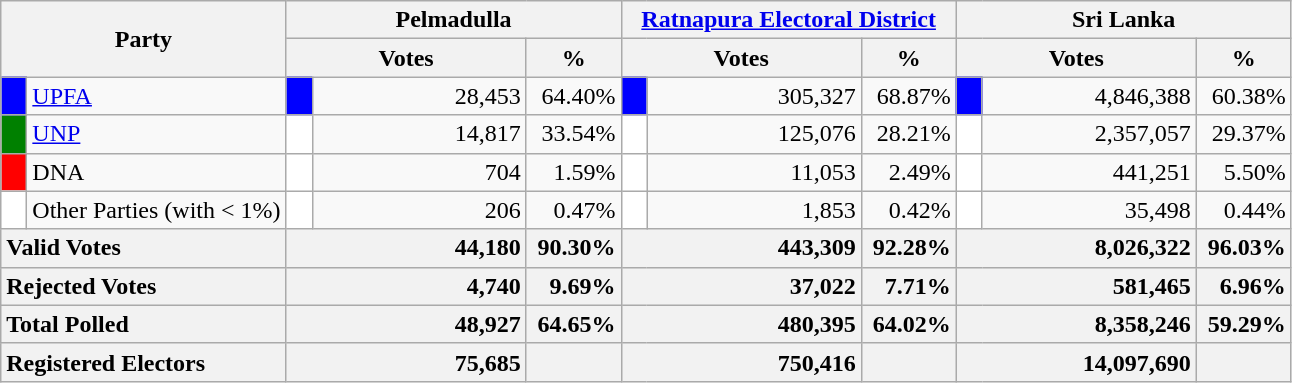<table class="wikitable">
<tr>
<th colspan="2" width="144px"rowspan="2">Party</th>
<th colspan="3" width="216px">Pelmadulla</th>
<th colspan="3" width="216px"><a href='#'>Ratnapura Electoral District</a></th>
<th colspan="3" width="216px">Sri Lanka</th>
</tr>
<tr>
<th colspan="2" width="144px">Votes</th>
<th>%</th>
<th colspan="2" width="144px">Votes</th>
<th>%</th>
<th colspan="2" width="144px">Votes</th>
<th>%</th>
</tr>
<tr>
<td style="background-color:blue;" width="10px"></td>
<td style="text-align:left;"><a href='#'>UPFA</a></td>
<td style="background-color:blue;" width="10px"></td>
<td style="text-align:right;">28,453</td>
<td style="text-align:right;">64.40%</td>
<td style="background-color:blue;" width="10px"></td>
<td style="text-align:right;">305,327</td>
<td style="text-align:right;">68.87%</td>
<td style="background-color:blue;" width="10px"></td>
<td style="text-align:right;">4,846,388</td>
<td style="text-align:right;">60.38%</td>
</tr>
<tr>
<td style="background-color:green;" width="10px"></td>
<td style="text-align:left;"><a href='#'>UNP</a></td>
<td style="background-color:white;" width="10px"></td>
<td style="text-align:right;">14,817</td>
<td style="text-align:right;">33.54%</td>
<td style="background-color:white;" width="10px"></td>
<td style="text-align:right;">125,076</td>
<td style="text-align:right;">28.21%</td>
<td style="background-color:white;" width="10px"></td>
<td style="text-align:right;">2,357,057</td>
<td style="text-align:right;">29.37%</td>
</tr>
<tr>
<td style="background-color:red;" width="10px"></td>
<td style="text-align:left;">DNA</td>
<td style="background-color:white;" width="10px"></td>
<td style="text-align:right;">704</td>
<td style="text-align:right;">1.59%</td>
<td style="background-color:white;" width="10px"></td>
<td style="text-align:right;">11,053</td>
<td style="text-align:right;">2.49%</td>
<td style="background-color:white;" width="10px"></td>
<td style="text-align:right;">441,251</td>
<td style="text-align:right;">5.50%</td>
</tr>
<tr>
<td style="background-color:white;" width="10px"></td>
<td style="text-align:left;">Other Parties (with < 1%)</td>
<td style="background-color:white;" width="10px"></td>
<td style="text-align:right;">206</td>
<td style="text-align:right;">0.47%</td>
<td style="background-color:white;" width="10px"></td>
<td style="text-align:right;">1,853</td>
<td style="text-align:right;">0.42%</td>
<td style="background-color:white;" width="10px"></td>
<td style="text-align:right;">35,498</td>
<td style="text-align:right;">0.44%</td>
</tr>
<tr>
<th colspan="2" width="144px"style="text-align:left;">Valid Votes</th>
<th style="text-align:right;"colspan="2" width="144px">44,180</th>
<th style="text-align:right;">90.30%</th>
<th style="text-align:right;"colspan="2" width="144px">443,309</th>
<th style="text-align:right;">92.28%</th>
<th style="text-align:right;"colspan="2" width="144px">8,026,322</th>
<th style="text-align:right;">96.03%</th>
</tr>
<tr>
<th colspan="2" width="144px"style="text-align:left;">Rejected Votes</th>
<th style="text-align:right;"colspan="2" width="144px">4,740</th>
<th style="text-align:right;">9.69%</th>
<th style="text-align:right;"colspan="2" width="144px">37,022</th>
<th style="text-align:right;">7.71%</th>
<th style="text-align:right;"colspan="2" width="144px">581,465</th>
<th style="text-align:right;">6.96%</th>
</tr>
<tr>
<th colspan="2" width="144px"style="text-align:left;">Total Polled</th>
<th style="text-align:right;"colspan="2" width="144px">48,927</th>
<th style="text-align:right;">64.65%</th>
<th style="text-align:right;"colspan="2" width="144px">480,395</th>
<th style="text-align:right;">64.02%</th>
<th style="text-align:right;"colspan="2" width="144px">8,358,246</th>
<th style="text-align:right;">59.29%</th>
</tr>
<tr>
<th colspan="2" width="144px"style="text-align:left;">Registered Electors</th>
<th style="text-align:right;"colspan="2" width="144px">75,685</th>
<th></th>
<th style="text-align:right;"colspan="2" width="144px">750,416</th>
<th></th>
<th style="text-align:right;"colspan="2" width="144px">14,097,690</th>
<th></th>
</tr>
</table>
